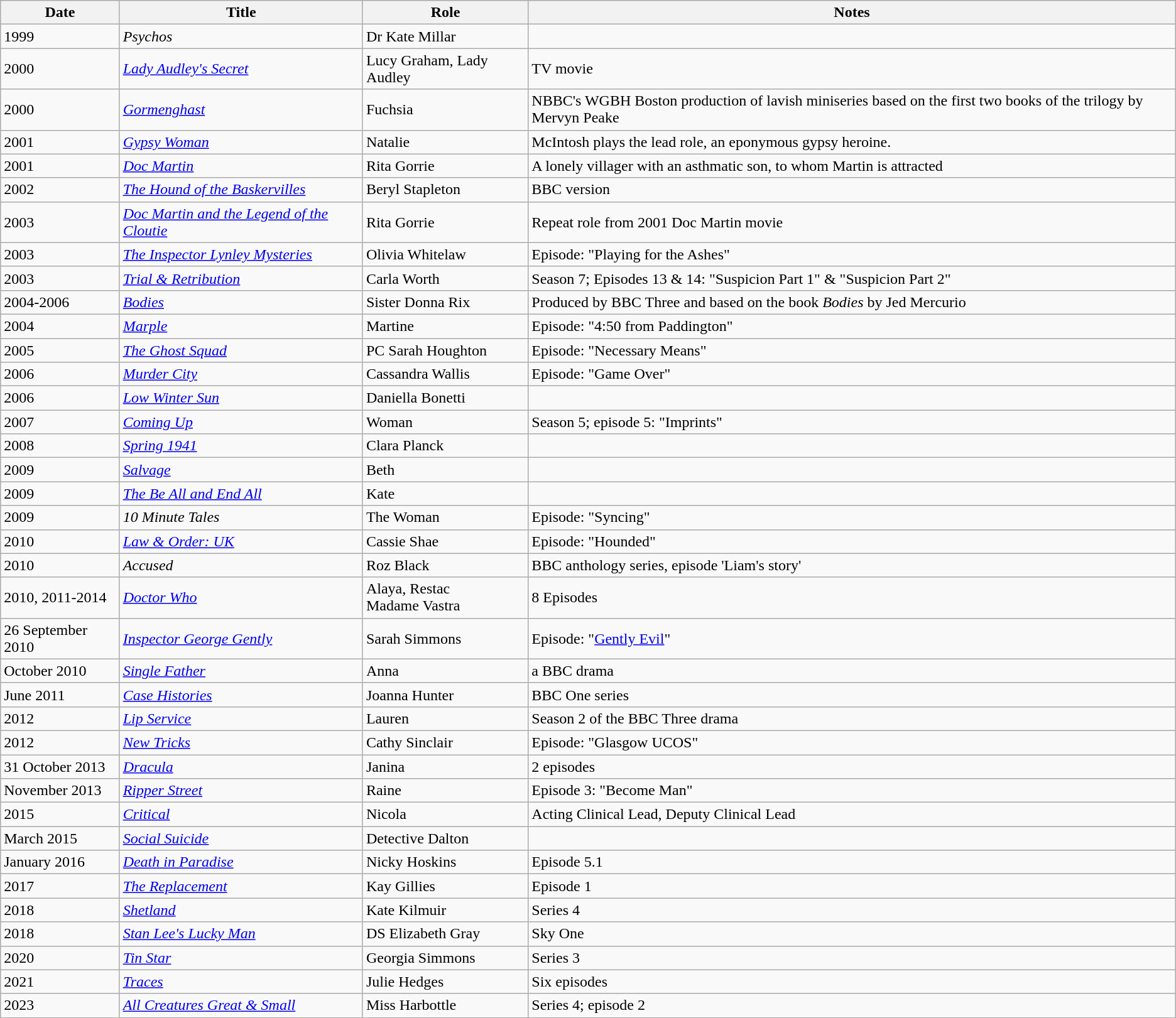<table class="wikitable">
<tr>
<th>Date</th>
<th>Title</th>
<th>Role</th>
<th>Notes</th>
</tr>
<tr>
<td>1999</td>
<td><em>Psychos</em></td>
<td>Dr Kate Millar</td>
<td></td>
</tr>
<tr>
<td>2000</td>
<td><em><a href='#'>Lady Audley's Secret</a></em></td>
<td>Lucy Graham, Lady Audley</td>
<td>TV movie</td>
</tr>
<tr>
<td>2000</td>
<td><em><a href='#'>Gormenghast</a></em></td>
<td>Fuchsia</td>
<td>NBBC's WGBH Boston production of lavish miniseries based on the first two books of the trilogy by Mervyn Peake</td>
</tr>
<tr>
<td>2001</td>
<td><em><a href='#'>Gypsy Woman</a></em></td>
<td>Natalie</td>
<td>McIntosh plays the lead role, an eponymous gypsy heroine.</td>
</tr>
<tr>
<td>2001</td>
<td><em><a href='#'>Doc Martin</a></em></td>
<td>Rita Gorrie</td>
<td>A lonely villager with an asthmatic son, to whom Martin is attracted</td>
</tr>
<tr>
<td>2002</td>
<td><em><a href='#'>The Hound of the Baskervilles</a></em></td>
<td>Beryl Stapleton</td>
<td>BBC version</td>
</tr>
<tr>
<td>2003</td>
<td><em><a href='#'>Doc Martin and the Legend of the Cloutie</a></em></td>
<td>Rita Gorrie</td>
<td>Repeat role from 2001 Doc Martin movie</td>
</tr>
<tr>
<td>2003</td>
<td><em><a href='#'>The Inspector Lynley Mysteries</a></em></td>
<td>Olivia Whitelaw</td>
<td>Episode: "Playing for the Ashes"</td>
</tr>
<tr>
<td>2003</td>
<td><em><a href='#'>Trial & Retribution</a></em></td>
<td>Carla Worth</td>
<td>Season 7; Episodes 13 & 14: "Suspicion Part 1" & "Suspicion Part 2"</td>
</tr>
<tr>
<td>2004-2006</td>
<td><em><a href='#'>Bodies</a></em></td>
<td>Sister Donna Rix</td>
<td>Produced by BBC Three and based on the book <em>Bodies</em> by Jed Mercurio</td>
</tr>
<tr>
<td>2004</td>
<td><em><a href='#'>Marple</a></em></td>
<td>Martine</td>
<td>Episode: "4:50 from Paddington"</td>
</tr>
<tr>
<td>2005</td>
<td><em><a href='#'>The Ghost Squad</a></em></td>
<td>PC Sarah Houghton</td>
<td>Episode: "Necessary Means"</td>
</tr>
<tr>
<td>2006</td>
<td><em><a href='#'>Murder City</a></em></td>
<td>Cassandra Wallis</td>
<td>Episode: "Game Over"</td>
</tr>
<tr>
<td>2006</td>
<td><em><a href='#'>Low Winter Sun</a></em></td>
<td>Daniella Bonetti</td>
<td></td>
</tr>
<tr>
<td>2007</td>
<td><em><a href='#'>Coming Up</a></em></td>
<td>Woman</td>
<td>Season 5; episode 5: "Imprints"</td>
</tr>
<tr>
<td>2008</td>
<td><em><a href='#'>Spring 1941</a></em></td>
<td>Clara Planck</td>
<td></td>
</tr>
<tr>
<td>2009</td>
<td><em><a href='#'>Salvage</a></em></td>
<td>Beth</td>
<td></td>
</tr>
<tr>
<td>2009</td>
<td><em><a href='#'>The Be All and End All</a></em></td>
<td>Kate</td>
<td></td>
</tr>
<tr>
<td>2009</td>
<td><em>10 Minute Tales</em></td>
<td>The Woman</td>
<td>Episode: "Syncing"</td>
</tr>
<tr>
<td>2010</td>
<td><em><a href='#'>Law & Order: UK</a></em></td>
<td>Cassie Shae</td>
<td>Episode: "Hounded"</td>
</tr>
<tr>
<td>2010</td>
<td><em>Accused</em></td>
<td>Roz Black</td>
<td>BBC anthology series, episode 'Liam's story'</td>
</tr>
<tr>
<td>2010, 2011-2014</td>
<td><em><a href='#'>Doctor Who</a></em></td>
<td>Alaya, Restac<br>Madame Vastra</td>
<td>8 Episodes</td>
</tr>
<tr>
<td>26 September 2010</td>
<td><em><a href='#'>Inspector George Gently</a></em></td>
<td>Sarah Simmons</td>
<td>Episode: "<a href='#'>Gently Evil</a>"</td>
</tr>
<tr>
<td>October 2010</td>
<td><em><a href='#'>Single Father</a></em></td>
<td>Anna</td>
<td>a BBC drama</td>
</tr>
<tr>
<td>June 2011</td>
<td><em><a href='#'>Case Histories</a></em></td>
<td>Joanna Hunter</td>
<td>BBC One series</td>
</tr>
<tr>
<td>2012</td>
<td><em><a href='#'>Lip Service</a></em></td>
<td>Lauren</td>
<td>Season 2 of the BBC Three drama</td>
</tr>
<tr>
<td>2012</td>
<td><em><a href='#'>New Tricks</a></em></td>
<td>Cathy Sinclair</td>
<td>Episode: "Glasgow UCOS"</td>
</tr>
<tr>
<td>31 October 2013</td>
<td><em><a href='#'>Dracula</a></em></td>
<td>Janina</td>
<td>2 episodes</td>
</tr>
<tr>
<td>November 2013</td>
<td><em><a href='#'>Ripper Street</a></em></td>
<td>Raine</td>
<td>Episode 3: "Become Man"</td>
</tr>
<tr>
<td>2015</td>
<td><em><a href='#'>Critical</a></em></td>
<td>Nicola</td>
<td>Acting Clinical Lead, Deputy Clinical Lead</td>
</tr>
<tr>
<td>March 2015</td>
<td><em><a href='#'>Social Suicide</a></em></td>
<td>Detective Dalton</td>
<td></td>
</tr>
<tr>
<td>January 2016</td>
<td><em><a href='#'>Death in Paradise</a></em></td>
<td>Nicky Hoskins</td>
<td>Episode 5.1</td>
</tr>
<tr>
<td>2017</td>
<td><em><a href='#'>The Replacement</a></em></td>
<td>Kay Gillies</td>
<td>Episode 1</td>
</tr>
<tr>
<td>2018</td>
<td><em><a href='#'>Shetland</a></em></td>
<td>Kate Kilmuir</td>
<td>Series 4</td>
</tr>
<tr>
<td>2018</td>
<td><em><a href='#'>Stan Lee's Lucky Man</a></em></td>
<td>DS Elizabeth Gray</td>
<td>Sky One</td>
</tr>
<tr>
<td>2020</td>
<td><em><a href='#'>Tin Star</a></em></td>
<td>Georgia Simmons</td>
<td>Series 3</td>
</tr>
<tr>
<td>2021</td>
<td><em><a href='#'>Traces</a></em></td>
<td>Julie Hedges</td>
<td>Six episodes</td>
</tr>
<tr>
<td>2023</td>
<td><em><a href='#'>All Creatures Great & Small</a></em></td>
<td>Miss Harbottle</td>
<td>Series 4; episode 2</td>
</tr>
</table>
